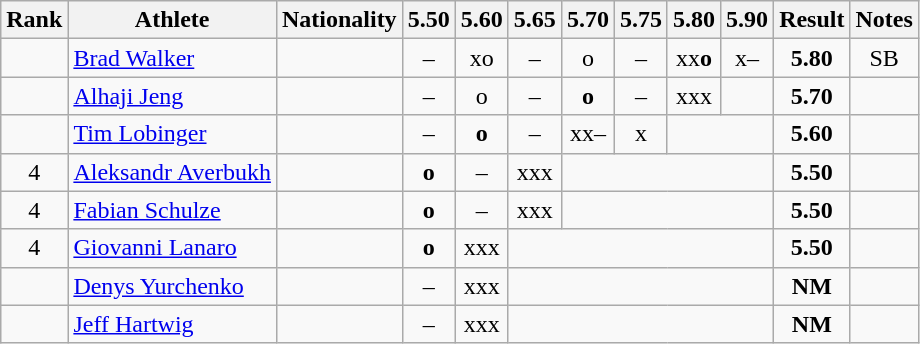<table class="wikitable" style="text-align:center">
<tr>
<th>Rank</th>
<th>Athlete</th>
<th>Nationality</th>
<th>5.50</th>
<th>5.60</th>
<th>5.65</th>
<th>5.70</th>
<th>5.75</th>
<th>5.80</th>
<th>5.90</th>
<th>Result</th>
<th>Notes</th>
</tr>
<tr>
<td></td>
<td align="left"><a href='#'>Brad Walker</a></td>
<td align=left></td>
<td>–</td>
<td>xo</td>
<td>–</td>
<td>o</td>
<td>–</td>
<td>xx<strong>o</strong></td>
<td>x–</td>
<td><strong>5.80</strong></td>
<td>SB</td>
</tr>
<tr>
<td></td>
<td align="left"><a href='#'>Alhaji Jeng</a></td>
<td align=left></td>
<td>–</td>
<td>o</td>
<td>–</td>
<td><strong>o</strong></td>
<td>–</td>
<td>xxx</td>
<td></td>
<td><strong>5.70</strong></td>
<td></td>
</tr>
<tr>
<td></td>
<td align="left"><a href='#'>Tim Lobinger</a></td>
<td align=left></td>
<td>–</td>
<td><strong>o</strong></td>
<td>–</td>
<td>xx–</td>
<td>x</td>
<td colspan=2></td>
<td><strong>5.60</strong></td>
<td></td>
</tr>
<tr>
<td>4</td>
<td align="left"><a href='#'>Aleksandr Averbukh</a></td>
<td align=left></td>
<td><strong>o</strong></td>
<td>–</td>
<td>xxx</td>
<td colspan=4></td>
<td><strong>5.50</strong></td>
<td></td>
</tr>
<tr>
<td>4</td>
<td align="left"><a href='#'>Fabian Schulze</a></td>
<td align=left></td>
<td><strong>o</strong></td>
<td>–</td>
<td>xxx</td>
<td colspan=4></td>
<td><strong>5.50</strong></td>
<td></td>
</tr>
<tr>
<td>4</td>
<td align="left"><a href='#'>Giovanni Lanaro</a></td>
<td align=left></td>
<td><strong>o</strong></td>
<td>xxx</td>
<td colspan=5></td>
<td><strong>5.50</strong></td>
<td></td>
</tr>
<tr>
<td></td>
<td align="left"><a href='#'>Denys Yurchenko</a></td>
<td align=left></td>
<td>–</td>
<td>xxx</td>
<td colspan=5></td>
<td><strong>NM</strong></td>
<td></td>
</tr>
<tr>
<td></td>
<td align="left"><a href='#'>Jeff Hartwig</a></td>
<td align=left></td>
<td>–</td>
<td>xxx</td>
<td colspan=5></td>
<td><strong>NM</strong></td>
<td></td>
</tr>
</table>
